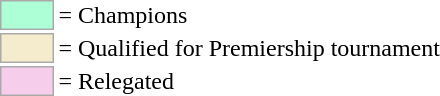<table>
<tr>
<td style="background-color:#ADFFD6; border:1px solid #aaaaaa; width:2em;"></td>
<td>= Champions</td>
</tr>
<tr>
<td style="background-color:#F5ECCE; border:1px solid #aaaaaa; width:2em;"></td>
<td>= Qualified for Premiership tournament</td>
</tr>
<tr>
<td style="background-color:#F6CEEC; border:1px solid #aaaaaa; width:2em;"></td>
<td>= Relegated</td>
</tr>
</table>
